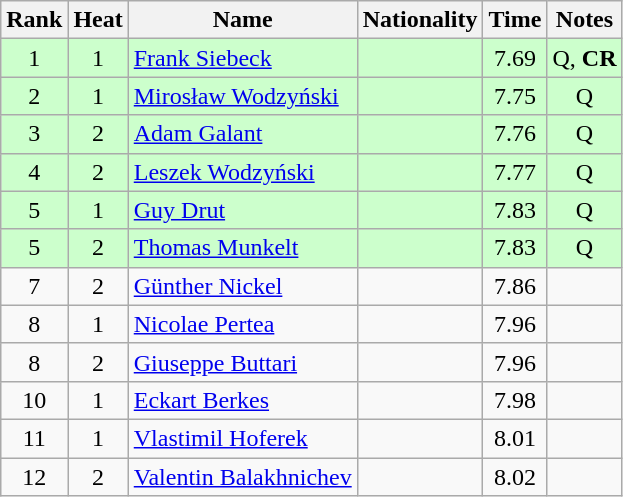<table class="wikitable sortable" style="text-align:center">
<tr>
<th>Rank</th>
<th>Heat</th>
<th>Name</th>
<th>Nationality</th>
<th>Time</th>
<th>Notes</th>
</tr>
<tr bgcolor=ccffcc>
<td>1</td>
<td>1</td>
<td align="left"><a href='#'>Frank Siebeck</a></td>
<td align=left></td>
<td>7.69</td>
<td>Q, <strong>CR</strong></td>
</tr>
<tr bgcolor=ccffcc>
<td>2</td>
<td>1</td>
<td align="left"><a href='#'>Mirosław Wodzyński</a></td>
<td align=left></td>
<td>7.75</td>
<td>Q</td>
</tr>
<tr bgcolor=ccffcc>
<td>3</td>
<td>2</td>
<td align="left"><a href='#'>Adam Galant</a></td>
<td align=left></td>
<td>7.76</td>
<td>Q</td>
</tr>
<tr bgcolor=ccffcc>
<td>4</td>
<td>2</td>
<td align="left"><a href='#'>Leszek Wodzyński</a></td>
<td align=left></td>
<td>7.77</td>
<td>Q</td>
</tr>
<tr bgcolor=ccffcc>
<td>5</td>
<td>1</td>
<td align="left"><a href='#'>Guy Drut</a></td>
<td align=left></td>
<td>7.83</td>
<td>Q</td>
</tr>
<tr bgcolor=ccffcc>
<td>5</td>
<td>2</td>
<td align="left"><a href='#'>Thomas Munkelt</a></td>
<td align=left></td>
<td>7.83</td>
<td>Q</td>
</tr>
<tr>
<td>7</td>
<td>2</td>
<td align="left"><a href='#'>Günther Nickel</a></td>
<td align=left></td>
<td>7.86</td>
<td></td>
</tr>
<tr>
<td>8</td>
<td>1</td>
<td align="left"><a href='#'>Nicolae Pertea</a></td>
<td align=left></td>
<td>7.96</td>
<td></td>
</tr>
<tr>
<td>8</td>
<td>2</td>
<td align="left"><a href='#'>Giuseppe Buttari</a></td>
<td align=left></td>
<td>7.96</td>
<td></td>
</tr>
<tr>
<td>10</td>
<td>1</td>
<td align="left"><a href='#'>Eckart Berkes</a></td>
<td align=left></td>
<td>7.98</td>
<td></td>
</tr>
<tr>
<td>11</td>
<td>1</td>
<td align="left"><a href='#'>Vlastimil Hoferek</a></td>
<td align=left></td>
<td>8.01</td>
<td></td>
</tr>
<tr>
<td>12</td>
<td>2</td>
<td align="left"><a href='#'>Valentin Balakhnichev</a></td>
<td align=left></td>
<td>8.02</td>
<td></td>
</tr>
</table>
